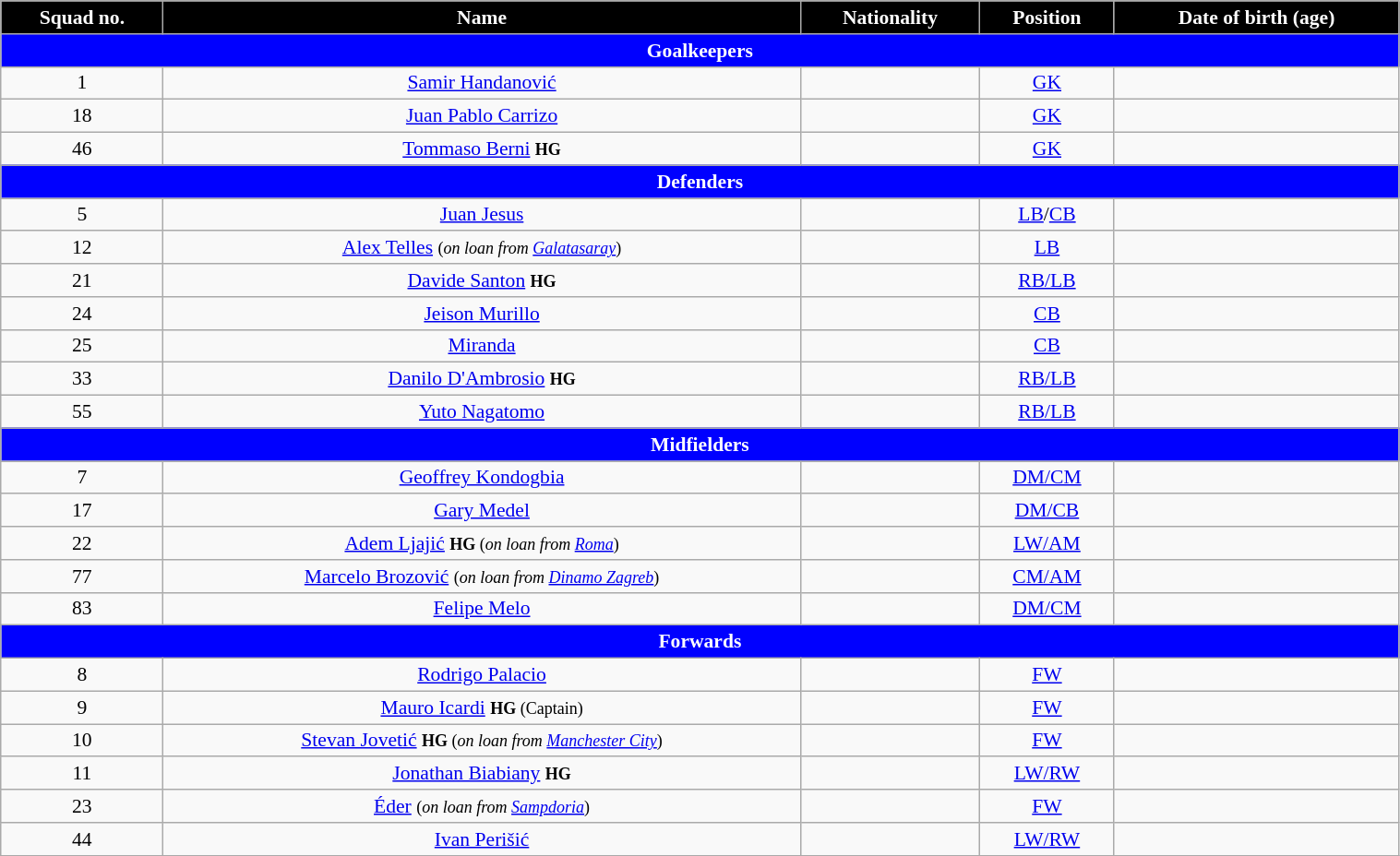<table class="wikitable" style="text-align:center; font-size:90%; width:80%">
<tr>
<th style="background:#000000; color:white; text-align:center">Squad no.</th>
<th style="background:#000000; color:white; text-align:center">Name</th>
<th style="background:#000000; color:white; text-align:center">Nationality</th>
<th style="background:#000000; color:white; text-align:center">Position</th>
<th style="background:#000000; color:white; text-align:center">Date of birth (age)</th>
</tr>
<tr>
<th colspan="6" style="background:#0000FF; color:white; text-align:center">Goalkeepers</th>
</tr>
<tr>
<td>1</td>
<td><a href='#'>Samir Handanović</a></td>
<td></td>
<td><a href='#'>GK</a></td>
<td></td>
</tr>
<tr>
<td>18</td>
<td><a href='#'>Juan Pablo Carrizo</a></td>
<td></td>
<td><a href='#'>GK</a></td>
<td></td>
</tr>
<tr>
<td>46</td>
<td><a href='#'>Tommaso Berni</a> <small><strong>HG</strong></small></td>
<td></td>
<td><a href='#'>GK</a></td>
<td></td>
</tr>
<tr>
<th colspan="6" style="background:#0000FF; color:white; text-align:center">Defenders</th>
</tr>
<tr>
<td>5</td>
<td><a href='#'>Juan Jesus</a></td>
<td></td>
<td><a href='#'>LB</a>/<a href='#'>CB</a></td>
<td></td>
</tr>
<tr>
<td>12</td>
<td><a href='#'>Alex Telles</a> <small> (<em>on loan from <a href='#'>Galatasaray</a></em>)</small></td>
<td></td>
<td><a href='#'>LB</a></td>
<td></td>
</tr>
<tr>
<td>21</td>
<td><a href='#'>Davide Santon</a> <small><strong>HG</strong></small></td>
<td></td>
<td><a href='#'>RB/LB</a></td>
<td></td>
</tr>
<tr>
<td>24</td>
<td><a href='#'>Jeison Murillo</a></td>
<td></td>
<td><a href='#'>CB</a></td>
<td></td>
</tr>
<tr>
<td>25</td>
<td><a href='#'>Miranda</a></td>
<td></td>
<td><a href='#'>CB</a></td>
<td></td>
</tr>
<tr>
<td>33</td>
<td><a href='#'>Danilo D'Ambrosio</a> <small><strong>HG</strong></small></td>
<td></td>
<td><a href='#'>RB/LB</a></td>
<td></td>
</tr>
<tr>
<td>55</td>
<td><a href='#'>Yuto Nagatomo</a></td>
<td></td>
<td><a href='#'>RB/LB</a></td>
<td></td>
</tr>
<tr>
<th colspan="6" style="background:#0000FF; color:white; text-align:center">Midfielders</th>
</tr>
<tr>
<td>7</td>
<td><a href='#'>Geoffrey Kondogbia</a></td>
<td></td>
<td><a href='#'>DM/CM</a></td>
<td></td>
</tr>
<tr>
<td>17</td>
<td><a href='#'>Gary Medel</a></td>
<td></td>
<td><a href='#'>DM/CB</a></td>
<td></td>
</tr>
<tr>
<td>22</td>
<td><a href='#'>Adem Ljajić</a> <small><strong>HG</strong> (<em>on loan from <a href='#'>Roma</a></em>)</small></td>
<td></td>
<td><a href='#'>LW/AM</a></td>
<td></td>
</tr>
<tr>
<td>77</td>
<td><a href='#'>Marcelo Brozović</a> <small> (<em>on loan from <a href='#'>Dinamo Zagreb</a></em>)</small></td>
<td></td>
<td><a href='#'>CM/AM</a></td>
<td></td>
</tr>
<tr>
<td>83</td>
<td><a href='#'>Felipe Melo</a></td>
<td></td>
<td><a href='#'>DM/CM</a></td>
<td></td>
</tr>
<tr>
<th colspan="6" style="background:#0000FF; color:white; text-align:center">Forwards</th>
</tr>
<tr>
<td>8</td>
<td><a href='#'>Rodrigo Palacio</a></td>
<td></td>
<td><a href='#'>FW</a></td>
<td></td>
</tr>
<tr>
<td>9</td>
<td><a href='#'>Mauro Icardi</a> <small><strong>HG</strong> (Captain)</small></td>
<td></td>
<td><a href='#'>FW</a></td>
<td></td>
</tr>
<tr>
<td>10</td>
<td><a href='#'>Stevan Jovetić</a> <small><strong>HG</strong> (<em>on loan from <a href='#'>Manchester City</a></em>)</small></td>
<td></td>
<td><a href='#'>FW</a></td>
<td></td>
</tr>
<tr>
<td>11</td>
<td><a href='#'>Jonathan Biabiany</a> <small><strong>HG</strong></small></td>
<td></td>
<td><a href='#'>LW/RW</a></td>
<td></td>
</tr>
<tr>
<td>23</td>
<td><a href='#'>Éder</a> <small> (<em>on loan from <a href='#'>Sampdoria</a></em>)</small></td>
<td></td>
<td><a href='#'>FW</a></td>
<td></td>
</tr>
<tr>
<td>44</td>
<td><a href='#'>Ivan Perišić</a></td>
<td></td>
<td><a href='#'>LW/RW</a></td>
<td></td>
</tr>
<tr>
</tr>
</table>
